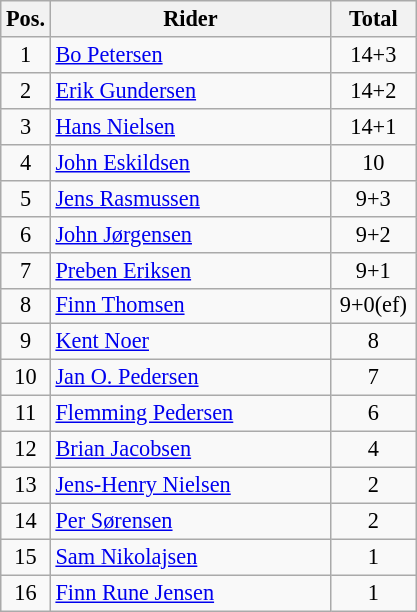<table class=wikitable style="font-size:93%;">
<tr>
<th width=25px>Pos.</th>
<th width=180px>Rider</th>
<th width=50px>Total</th>
</tr>
<tr align=center>
<td>1</td>
<td align=left><a href='#'>Bo Petersen</a></td>
<td>14+3</td>
</tr>
<tr align=center>
<td>2</td>
<td align=left><a href='#'>Erik Gundersen</a></td>
<td>14+2</td>
</tr>
<tr align=center>
<td>3</td>
<td align=left><a href='#'>Hans Nielsen</a></td>
<td>14+1</td>
</tr>
<tr align=center>
<td>4</td>
<td align=left><a href='#'>John Eskildsen</a></td>
<td>10</td>
</tr>
<tr align=center>
<td>5</td>
<td align=left><a href='#'>Jens Rasmussen</a></td>
<td>9+3</td>
</tr>
<tr align=center>
<td>6</td>
<td align=left><a href='#'>John Jørgensen</a></td>
<td>9+2</td>
</tr>
<tr align=center>
<td>7</td>
<td align=left><a href='#'>Preben Eriksen</a></td>
<td>9+1</td>
</tr>
<tr align=center>
<td>8</td>
<td align=left><a href='#'>Finn Thomsen</a></td>
<td>9+0(ef)</td>
</tr>
<tr align=center>
<td>9</td>
<td align=left><a href='#'>Kent Noer</a></td>
<td>8</td>
</tr>
<tr align=center>
<td>10</td>
<td align=left><a href='#'>Jan O. Pedersen</a></td>
<td>7</td>
</tr>
<tr align=center>
<td>11</td>
<td align=left><a href='#'>Flemming Pedersen</a></td>
<td>6</td>
</tr>
<tr align=center>
<td>12</td>
<td align=left><a href='#'>Brian Jacobsen</a></td>
<td>4</td>
</tr>
<tr align=center>
<td>13</td>
<td align=left><a href='#'>Jens-Henry Nielsen</a></td>
<td>2</td>
</tr>
<tr align=center>
<td>14</td>
<td align=left><a href='#'>Per Sørensen</a></td>
<td>2</td>
</tr>
<tr align=center>
<td>15</td>
<td align=left><a href='#'>Sam Nikolajsen</a></td>
<td>1</td>
</tr>
<tr align=center>
<td>16</td>
<td align=left><a href='#'>Finn Rune Jensen</a></td>
<td>1</td>
</tr>
</table>
